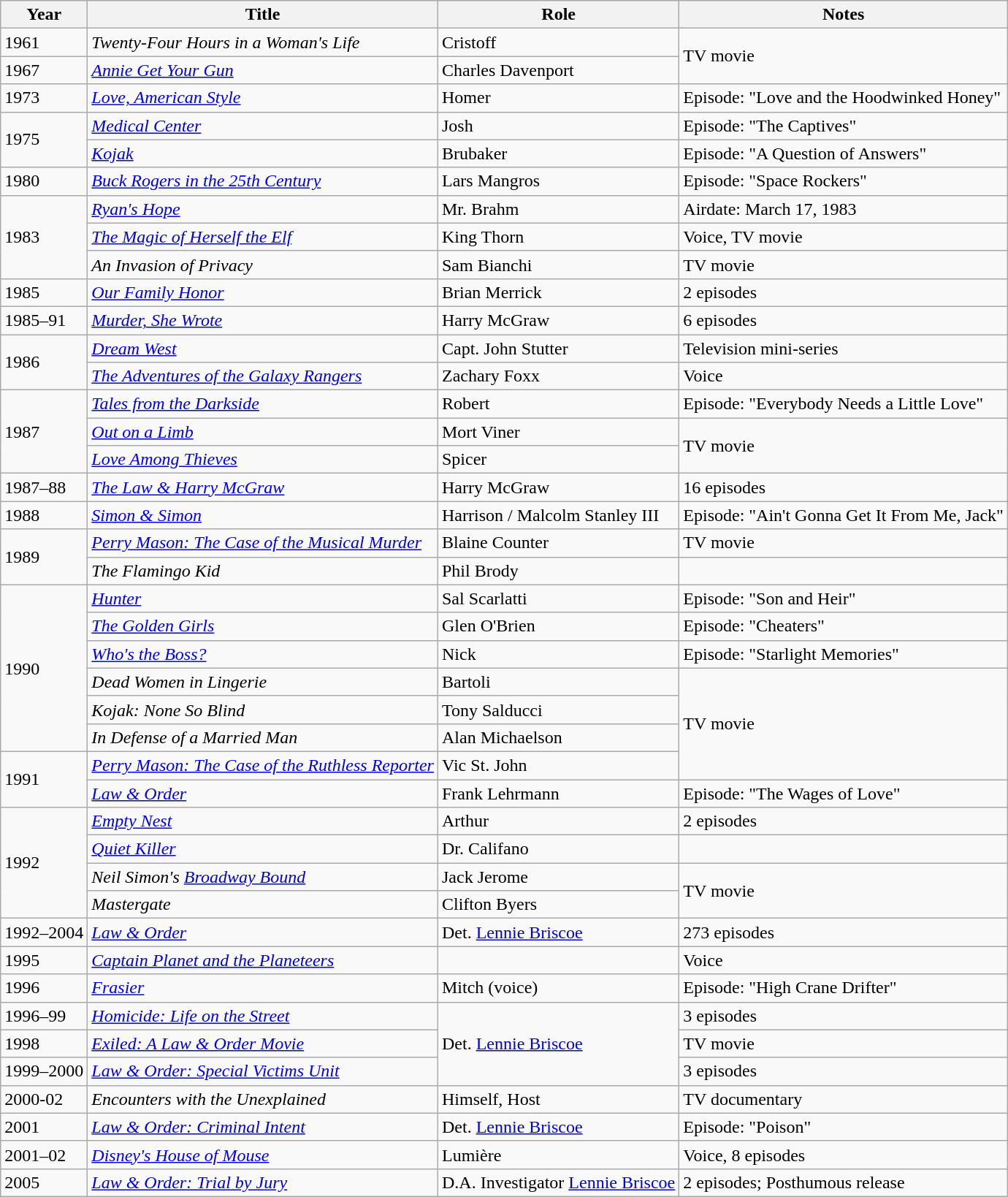<table class="wikitable unsortable">
<tr>
<th>Year</th>
<th>Title</th>
<th>Role</th>
<th>Notes</th>
</tr>
<tr>
<td>1961</td>
<td><em>Twenty-Four Hours in a Woman's Life</em></td>
<td>Cristoff</td>
<td rowspan="2">TV movie</td>
</tr>
<tr>
<td>1967</td>
<td><em><a href='#'>Annie Get Your Gun</a></em></td>
<td>Charles Davenport</td>
</tr>
<tr>
<td>1973</td>
<td><em><a href='#'>Love, American Style</a></em></td>
<td>Homer</td>
<td>Episode: "Love and the Hoodwinked Honey"</td>
</tr>
<tr>
<td rowspan="2">1975</td>
<td><em><a href='#'>Medical Center</a></em></td>
<td>Josh</td>
<td>Episode: "The Captives"</td>
</tr>
<tr>
<td><em><a href='#'>Kojak</a></em></td>
<td>Brubaker</td>
<td>Episode: "A Question of Answers"</td>
</tr>
<tr>
<td>1980</td>
<td><em><a href='#'>Buck Rogers in the 25th Century</a></em></td>
<td>Lars Mangros</td>
<td>Episode: "Space Rockers"</td>
</tr>
<tr>
<td rowspan="3">1983</td>
<td><em><a href='#'>Ryan's Hope</a></em></td>
<td>Mr. Brahm</td>
<td>Airdate: March 17, 1983</td>
</tr>
<tr>
<td><em><a href='#'>The Magic of Herself the Elf</a></em></td>
<td>King Thorn</td>
<td>Voice, TV movie</td>
</tr>
<tr>
<td><em>An Invasion of Privacy</em></td>
<td>Sam Bianchi</td>
<td>TV movie</td>
</tr>
<tr>
<td>1985</td>
<td><em><a href='#'>Our Family Honor</a></em></td>
<td>Brian Merrick</td>
<td>2 episodes</td>
</tr>
<tr>
<td>1985–91</td>
<td><em><a href='#'>Murder, She Wrote</a></em></td>
<td>Harry McGraw</td>
<td>6 episodes</td>
</tr>
<tr>
<td rowspan="2">1986</td>
<td><em><a href='#'>Dream West</a></em></td>
<td>Capt. John Stutter</td>
<td>Television mini-series</td>
</tr>
<tr>
<td><em><a href='#'>The Adventures of the Galaxy Rangers</a></em></td>
<td>Zachary Foxx</td>
<td>Voice</td>
</tr>
<tr>
<td rowspan="3">1987</td>
<td><em><a href='#'>Tales from the Darkside</a></em></td>
<td>Robert</td>
<td>Episode: "Everybody Needs a Little Love"</td>
</tr>
<tr>
<td><em><a href='#'>Out on a Limb</a></em></td>
<td>Mort Viner</td>
<td rowspan="2">TV movie</td>
</tr>
<tr>
<td><em><a href='#'>Love Among Thieves</a></em></td>
<td>Spicer</td>
</tr>
<tr>
<td>1987–88</td>
<td><em><a href='#'>The Law & Harry McGraw</a></em></td>
<td>Harry McGraw</td>
<td>16 episodes</td>
</tr>
<tr>
<td>1988</td>
<td><em><a href='#'>Simon & Simon</a></em></td>
<td>Harrison / Malcolm Stanley III</td>
<td>Episode: "Ain't Gonna Get It From Me, Jack"</td>
</tr>
<tr>
<td rowspan="2">1989</td>
<td><em><a href='#'>Perry Mason: The Case of the Musical Murder</a></em></td>
<td>Blaine Counter</td>
<td>TV movie</td>
</tr>
<tr>
<td><em>The Flamingo Kid</em></td>
<td>Phil Brody</td>
<td></td>
</tr>
<tr>
<td rowspan="6">1990</td>
<td><em><a href='#'>Hunter</a></em></td>
<td>Sal Scarlatti</td>
<td>Episode: "Son and Heir"</td>
</tr>
<tr>
<td><em><a href='#'>The Golden Girls</a></em></td>
<td>Glen O'Brien</td>
<td>Episode: "Cheaters"</td>
</tr>
<tr>
<td><em><a href='#'>Who's the Boss?</a></em></td>
<td>Nick</td>
<td>Episode: "Starlight Memories"</td>
</tr>
<tr>
<td><em>Dead Women in Lingerie</em></td>
<td>Bartoli</td>
<td rowspan="4">TV movie</td>
</tr>
<tr>
<td><em>Kojak: None So Blind</em></td>
<td>Tony Salducci</td>
</tr>
<tr>
<td><em>In Defense of a Married Man</em></td>
<td>Alan Michaelson</td>
</tr>
<tr>
<td rowspan="2">1991</td>
<td><em><a href='#'>Perry Mason: The Case of the Ruthless Reporter</a></em></td>
<td>Vic St. John</td>
</tr>
<tr>
<td><em><a href='#'>Law & Order</a></em></td>
<td>Frank Lehrmann</td>
<td>Episode: "The Wages of Love"</td>
</tr>
<tr>
<td rowspan="4">1992</td>
<td><em><a href='#'>Empty Nest</a></em></td>
<td>Arthur</td>
<td>2 episodes</td>
</tr>
<tr>
<td><em><a href='#'>Quiet Killer</a></em></td>
<td>Dr. Califano</td>
<td></td>
</tr>
<tr>
<td><em>Neil Simon's <a href='#'>Broadway Bound</a></em></td>
<td>Jack Jerome</td>
<td rowspan="2">TV movie</td>
</tr>
<tr>
<td><em>Mastergate</em></td>
<td>Clifton Byers</td>
</tr>
<tr>
<td>1992–2004</td>
<td><em><a href='#'>Law & Order</a></em></td>
<td>Det. <a href='#'>Lennie Briscoe</a></td>
<td>273 episodes</td>
</tr>
<tr>
<td>1995</td>
<td><em><a href='#'>Captain Planet and the Planeteers</a></em></td>
<td></td>
<td>Voice</td>
</tr>
<tr>
<td>1996</td>
<td><em><a href='#'>Frasier</a></em></td>
<td>Mitch (voice)</td>
<td>Episode: "High Crane Drifter"</td>
</tr>
<tr>
<td>1996–99</td>
<td><em><a href='#'>Homicide: Life on the Street</a></em></td>
<td rowspan="3">Det. <a href='#'>Lennie Briscoe</a></td>
<td>3 episodes</td>
</tr>
<tr>
<td>1998</td>
<td><em><a href='#'>Exiled: A Law & Order Movie</a></em></td>
<td>TV movie</td>
</tr>
<tr>
<td>1999–2000</td>
<td><em><a href='#'>Law & Order: Special Victims Unit</a></em></td>
<td>3 episodes</td>
</tr>
<tr>
<td>2000-02</td>
<td><em>Encounters with the Unexplained</em></td>
<td>Himself, Host</td>
<td>TV documentary</td>
</tr>
<tr>
<td>2001</td>
<td><em><a href='#'>Law & Order: Criminal Intent</a></em></td>
<td>Det. <a href='#'>Lennie Briscoe</a></td>
<td>Episode: "Poison"</td>
</tr>
<tr>
<td>2001–02</td>
<td><em><a href='#'>Disney's House of Mouse</a></em></td>
<td>Lumière</td>
<td>Voice, 8 episodes</td>
</tr>
<tr>
<td>2005</td>
<td><em><a href='#'>Law & Order: Trial by Jury</a></em></td>
<td>D.A. Investigator <a href='#'>Lennie Briscoe</a></td>
<td>2 episodes; Posthumous release</td>
</tr>
</table>
